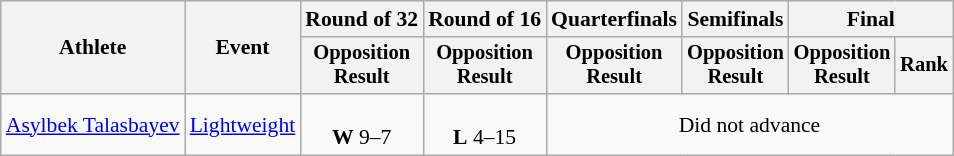<table class="wikitable" style="font-size:90%">
<tr>
<th rowspan="2">Athlete</th>
<th rowspan="2">Event</th>
<th>Round of 32</th>
<th>Round of 16</th>
<th>Quarterfinals</th>
<th>Semifinals</th>
<th colspan=2>Final</th>
</tr>
<tr style="font-size:95%">
<th>Opposition<br>Result</th>
<th>Opposition<br>Result</th>
<th>Opposition<br>Result</th>
<th>Opposition<br>Result</th>
<th>Opposition<br>Result</th>
<th>Rank</th>
</tr>
<tr align=center>
<td align=left><a href='#'>Asylbek Talasbayev</a></td>
<td align=left><a href='#'>Lightweight</a></td>
<td> <br> <strong>W</strong> 9–7</td>
<td><br><strong>L</strong> 4–15</td>
<td colspan=4>Did not advance</td>
</tr>
</table>
